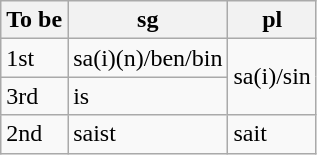<table class="wikitable">
<tr>
<th>To be</th>
<th>sg</th>
<th>pl</th>
</tr>
<tr>
<td>1st</td>
<td>sa(i)(n)/ben/bin</td>
<td rowspan="2">sa(i)/sin</td>
</tr>
<tr>
<td>3rd</td>
<td>is</td>
</tr>
<tr>
<td>2nd</td>
<td>saist</td>
<td>sait</td>
</tr>
</table>
